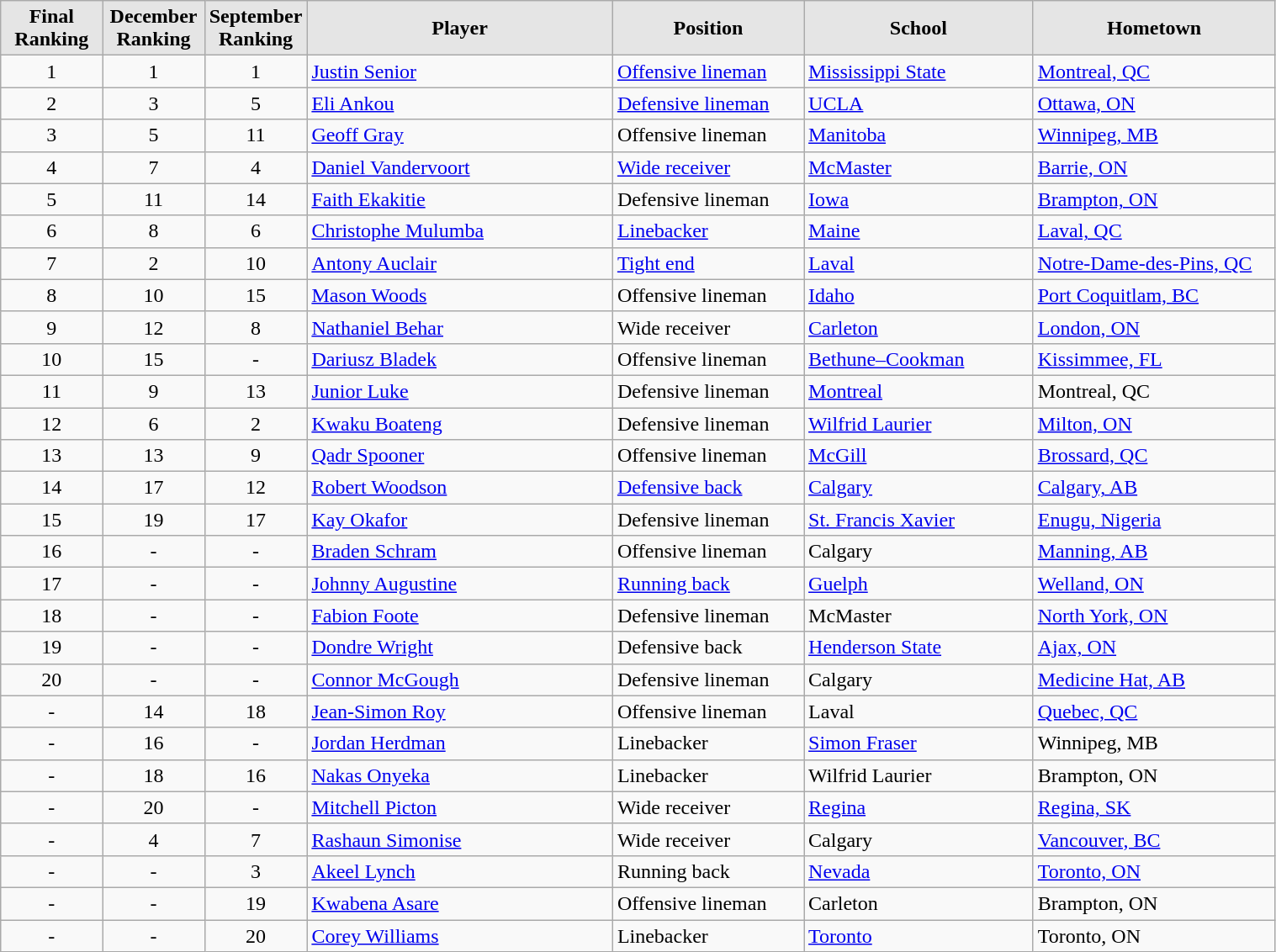<table class="wikitable sortable" width="80%">
<tr>
<th style="background:#E5E5E5; width:8%;">Final<br>Ranking</th>
<th style="background:#E5E5E5; width:8%;">December<br>Ranking</th>
<th style="background:#E5E5E5; width:8%;">September<br>Ranking</th>
<th style="background:#E5E5E5; width:24%;">Player</th>
<th style="background:#E5E5E5; width:15%;">Position</th>
<th style="background:#E5E5E5; width:18%;">School</th>
<th style="background:#E5E5E5; width:21%;">Hometown</th>
</tr>
<tr>
<td style="text-align:center;">1</td>
<td style="text-align:center;">1</td>
<td style="text-align:center;">1</td>
<td><a href='#'>Justin Senior</a></td>
<td><a href='#'>Offensive lineman</a></td>
<td><a href='#'>Mississippi State</a></td>
<td><a href='#'>Montreal, QC</a></td>
</tr>
<tr>
<td style="text-align:center;">2</td>
<td style="text-align:center;">3</td>
<td style="text-align:center;">5</td>
<td><a href='#'>Eli Ankou</a></td>
<td><a href='#'>Defensive lineman</a></td>
<td><a href='#'>UCLA</a></td>
<td><a href='#'>Ottawa, ON</a></td>
</tr>
<tr>
<td style="text-align:center;">3</td>
<td style="text-align:center;">5</td>
<td style="text-align:center;">11</td>
<td><a href='#'>Geoff Gray</a></td>
<td>Offensive lineman</td>
<td><a href='#'>Manitoba</a></td>
<td><a href='#'>Winnipeg, MB</a></td>
</tr>
<tr>
<td style="text-align:center;">4</td>
<td style="text-align:center;">7</td>
<td style="text-align:center;">4</td>
<td><a href='#'>Daniel Vandervoort</a></td>
<td><a href='#'>Wide receiver</a></td>
<td><a href='#'>McMaster</a></td>
<td><a href='#'>Barrie, ON</a></td>
</tr>
<tr>
<td style="text-align:center;">5</td>
<td style="text-align:center;">11</td>
<td style="text-align:center;">14</td>
<td><a href='#'>Faith Ekakitie</a></td>
<td>Defensive lineman</td>
<td><a href='#'>Iowa</a></td>
<td><a href='#'>Brampton, ON</a></td>
</tr>
<tr>
<td style="text-align:center;">6</td>
<td style="text-align:center;">8</td>
<td style="text-align:center;">6</td>
<td><a href='#'>Christophe Mulumba</a></td>
<td><a href='#'>Linebacker</a></td>
<td><a href='#'>Maine</a></td>
<td><a href='#'>Laval, QC</a></td>
</tr>
<tr>
<td style="text-align:center;">7</td>
<td style="text-align:center;">2</td>
<td style="text-align:center;">10</td>
<td><a href='#'>Antony Auclair</a></td>
<td><a href='#'>Tight end</a></td>
<td><a href='#'>Laval</a></td>
<td><a href='#'>Notre-Dame-des-Pins, QC</a></td>
</tr>
<tr>
<td style="text-align:center;">8</td>
<td style="text-align:center;">10</td>
<td style="text-align:center;">15</td>
<td><a href='#'>Mason Woods</a></td>
<td>Offensive lineman</td>
<td><a href='#'>Idaho</a></td>
<td><a href='#'>Port Coquitlam, BC</a></td>
</tr>
<tr>
<td style="text-align:center;">9</td>
<td style="text-align:center;">12</td>
<td style="text-align:center;">8</td>
<td><a href='#'>Nathaniel Behar</a></td>
<td>Wide receiver</td>
<td><a href='#'>Carleton</a></td>
<td><a href='#'>London, ON</a></td>
</tr>
<tr>
<td style="text-align:center;">10</td>
<td style="text-align:center;">15</td>
<td style="text-align:center;">-</td>
<td><a href='#'>Dariusz Bladek</a></td>
<td>Offensive lineman</td>
<td><a href='#'>Bethune–Cookman</a></td>
<td><a href='#'>Kissimmee, FL</a></td>
</tr>
<tr>
<td style="text-align:center;">11</td>
<td style="text-align:center;">9</td>
<td style="text-align:center;">13</td>
<td><a href='#'>Junior Luke</a></td>
<td>Defensive lineman</td>
<td><a href='#'>Montreal</a></td>
<td>Montreal, QC</td>
</tr>
<tr>
<td style="text-align:center;">12</td>
<td style="text-align:center;">6</td>
<td style="text-align:center;">2</td>
<td><a href='#'>Kwaku Boateng</a></td>
<td>Defensive lineman</td>
<td><a href='#'>Wilfrid Laurier</a></td>
<td><a href='#'>Milton, ON</a></td>
</tr>
<tr>
<td style="text-align:center;">13</td>
<td style="text-align:center;">13</td>
<td style="text-align:center;">9</td>
<td><a href='#'>Qadr Spooner</a></td>
<td>Offensive lineman</td>
<td><a href='#'>McGill</a></td>
<td><a href='#'>Brossard, QC</a></td>
</tr>
<tr>
<td style="text-align:center;">14</td>
<td style="text-align:center;">17</td>
<td style="text-align:center;">12</td>
<td><a href='#'>Robert Woodson</a></td>
<td><a href='#'>Defensive back</a></td>
<td><a href='#'>Calgary</a></td>
<td><a href='#'>Calgary, AB</a></td>
</tr>
<tr>
<td style="text-align:center;">15</td>
<td style="text-align:center;">19</td>
<td style="text-align:center;">17</td>
<td><a href='#'>Kay Okafor</a></td>
<td>Defensive lineman</td>
<td><a href='#'>St. Francis Xavier</a></td>
<td><a href='#'>Enugu, Nigeria</a></td>
</tr>
<tr>
<td style="text-align:center;">16</td>
<td style="text-align:center;">-</td>
<td style="text-align:center;">-</td>
<td><a href='#'>Braden Schram</a></td>
<td>Offensive lineman</td>
<td>Calgary</td>
<td><a href='#'>Manning, AB</a></td>
</tr>
<tr>
<td style="text-align:center;">17</td>
<td style="text-align:center;">-</td>
<td style="text-align:center;">-</td>
<td><a href='#'>Johnny Augustine</a></td>
<td><a href='#'>Running back</a></td>
<td><a href='#'>Guelph</a></td>
<td><a href='#'>Welland, ON</a></td>
</tr>
<tr>
<td style="text-align:center;">18</td>
<td style="text-align:center;">-</td>
<td style="text-align:center;">-</td>
<td><a href='#'>Fabion Foote</a></td>
<td>Defensive lineman</td>
<td>McMaster</td>
<td><a href='#'>North York, ON</a></td>
</tr>
<tr>
<td style="text-align:center;">19</td>
<td style="text-align:center;">-</td>
<td style="text-align:center;">-</td>
<td><a href='#'>Dondre Wright</a></td>
<td>Defensive back</td>
<td><a href='#'>Henderson State</a></td>
<td><a href='#'>Ajax, ON</a></td>
</tr>
<tr>
<td style="text-align:center;">20</td>
<td style="text-align:center;">-</td>
<td style="text-align:center;">-</td>
<td><a href='#'>Connor McGough</a></td>
<td>Defensive lineman</td>
<td>Calgary</td>
<td><a href='#'>Medicine Hat, AB</a></td>
</tr>
<tr>
<td style="text-align:center;">-</td>
<td style="text-align:center;">14</td>
<td style="text-align:center;">18</td>
<td><a href='#'>Jean-Simon Roy</a></td>
<td>Offensive lineman</td>
<td>Laval</td>
<td><a href='#'>Quebec, QC</a></td>
</tr>
<tr>
<td style="text-align:center;">-</td>
<td style="text-align:center;">16</td>
<td style="text-align:center;">-</td>
<td><a href='#'>Jordan Herdman</a></td>
<td>Linebacker</td>
<td><a href='#'>Simon Fraser</a></td>
<td>Winnipeg, MB</td>
</tr>
<tr>
<td style="text-align:center;">-</td>
<td style="text-align:center;">18</td>
<td style="text-align:center;">16</td>
<td><a href='#'>Nakas Onyeka</a></td>
<td>Linebacker</td>
<td>Wilfrid Laurier</td>
<td>Brampton, ON</td>
</tr>
<tr>
<td style="text-align:center;">-</td>
<td style="text-align:center;">20</td>
<td style="text-align:center;">-</td>
<td><a href='#'>Mitchell Picton</a></td>
<td>Wide receiver</td>
<td><a href='#'>Regina</a></td>
<td><a href='#'>Regina, SK</a></td>
</tr>
<tr>
<td style="text-align:center;">-</td>
<td style="text-align:center;">4</td>
<td style="text-align:center;">7</td>
<td><a href='#'>Rashaun Simonise</a></td>
<td>Wide receiver</td>
<td>Calgary</td>
<td><a href='#'>Vancouver, BC</a></td>
</tr>
<tr>
<td style="text-align:center;">-</td>
<td style="text-align:center;">-</td>
<td style="text-align:center;">3</td>
<td><a href='#'>Akeel Lynch</a></td>
<td>Running back</td>
<td><a href='#'>Nevada</a></td>
<td><a href='#'>Toronto, ON</a></td>
</tr>
<tr>
<td style="text-align:center;">-</td>
<td style="text-align:center;">-</td>
<td style="text-align:center;">19</td>
<td><a href='#'>Kwabena Asare</a></td>
<td>Offensive lineman</td>
<td>Carleton</td>
<td>Brampton, ON</td>
</tr>
<tr>
<td style="text-align:center;">-</td>
<td style="text-align:center;">-</td>
<td style="text-align:center;">20</td>
<td><a href='#'>Corey Williams</a></td>
<td>Linebacker</td>
<td><a href='#'>Toronto</a></td>
<td>Toronto, ON</td>
</tr>
</table>
